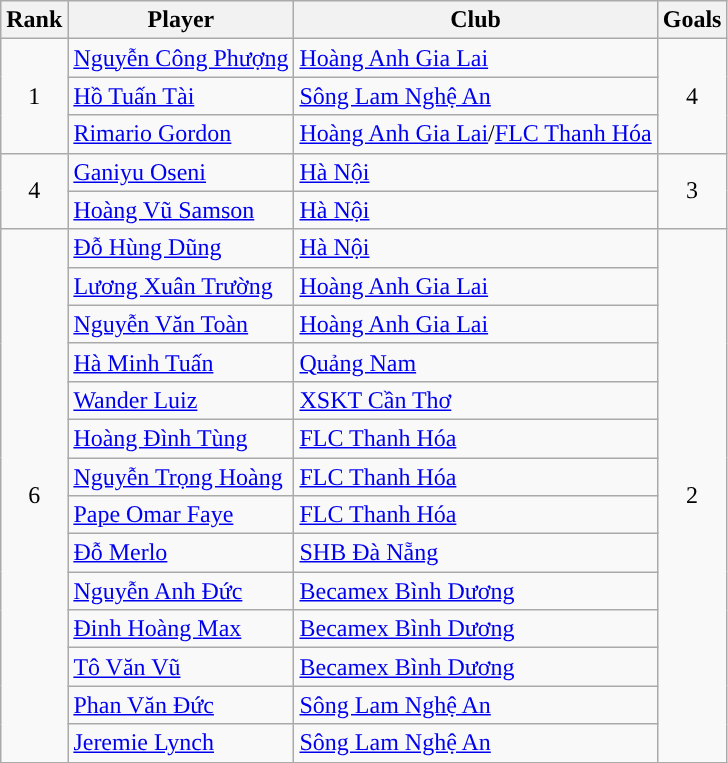<table class="wikitable" style="text-align:center;">
<tr>
<th>Rank</th>
<th>Player</th>
<th>Club</th>
<th>Goals</th>
</tr>
<tr>
<td rowspan=3>1</td>
<td align="left"> <a href='#'>Nguyễn Công Phượng</a></td>
<td align="left"><a href='#'>Hoàng Anh Gia Lai</a></td>
<td rowspan=3>4</td>
</tr>
<tr>
<td align="left"> <a href='#'>Hồ Tuấn Tài</a></td>
<td align="left"><a href='#'>Sông Lam Nghệ An</a></td>
</tr>
<tr>
<td align="left"> <a href='#'>Rimario Gordon</a></td>
<td align="left"><a href='#'>Hoàng Anh Gia Lai</a>/<a href='#'>FLC Thanh Hóa</a></td>
</tr>
<tr>
<td rowspan=2>4</td>
<td align="left"> <a href='#'>Ganiyu Oseni</a></td>
<td align="left"><a href='#'>Hà Nội</a></td>
<td rowspan=2>3</td>
</tr>
<tr>
<td align="left"> <a href='#'>Hoàng Vũ Samson</a></td>
<td align="left"><a href='#'>Hà Nội</a></td>
</tr>
<tr>
<td rowspan=14>6</td>
<td align="left"> <a href='#'>Đỗ Hùng Dũng</a></td>
<td align="left"><a href='#'>Hà Nội</a></td>
<td rowspan=14>2</td>
</tr>
<tr>
<td align="left"> <a href='#'>Lương Xuân Trường</a></td>
<td align="left"><a href='#'>Hoàng Anh Gia Lai</a></td>
</tr>
<tr>
<td align="left"> <a href='#'>Nguyễn Văn Toàn</a></td>
<td align="left"><a href='#'>Hoàng Anh Gia Lai</a></td>
</tr>
<tr>
<td align="left"> <a href='#'>Hà Minh Tuấn</a></td>
<td align="left"><a href='#'>Quảng Nam</a></td>
</tr>
<tr>
<td align="left"> <a href='#'>Wander Luiz</a></td>
<td align="left"><a href='#'>XSKT Cần Thơ</a></td>
</tr>
<tr>
<td align="left"> <a href='#'>Hoàng Đình Tùng</a></td>
<td align="left"><a href='#'>FLC Thanh Hóa</a></td>
</tr>
<tr>
<td align="left"> <a href='#'>Nguyễn Trọng Hoàng</a></td>
<td align="left"><a href='#'>FLC Thanh Hóa</a></td>
</tr>
<tr>
<td align="left"> <a href='#'>Pape Omar Faye</a></td>
<td align="left"><a href='#'>FLC Thanh Hóa</a></td>
</tr>
<tr>
<td align="left"> <a href='#'>Đỗ Merlo</a></td>
<td align="left"><a href='#'>SHB Đà Nẵng</a></td>
</tr>
<tr>
<td align="left"> <a href='#'>Nguyễn Anh Đức</a></td>
<td align="left"><a href='#'>Becamex Bình Dương</a></td>
</tr>
<tr>
<td align="left"> <a href='#'>Đinh Hoàng Max</a></td>
<td align="left"><a href='#'>Becamex Bình Dương</a></td>
</tr>
<tr>
<td align="left"> <a href='#'>Tô Văn Vũ</a></td>
<td align="left"><a href='#'>Becamex Bình Dương</a></td>
</tr>
<tr>
<td align="left"> <a href='#'>Phan Văn Đức</a></td>
<td align="left"><a href='#'>Sông Lam Nghệ An</a></td>
</tr>
<tr>
<td align="left"> <a href='#'>Jeremie Lynch</a></td>
<td align="left"><a href='#'>Sông Lam Nghệ An</a></td>
</tr>
</table>
